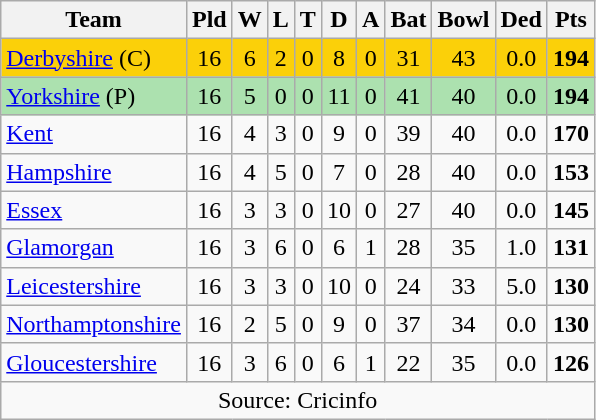<table class="wikitable" style="text-align: center;">
<tr>
<th>Team</th>
<th>Pld</th>
<th>W</th>
<th>L</th>
<th>T</th>
<th>D</th>
<th>A</th>
<th>Bat</th>
<th>Bowl</th>
<th>Ded</th>
<th>Pts</th>
</tr>
<tr style="background:#fbd009;">
<td align=left><a href='#'>Derbyshire</a> (C)</td>
<td>16</td>
<td>6</td>
<td>2</td>
<td>0</td>
<td>8</td>
<td>0</td>
<td>31</td>
<td>43</td>
<td>0.0</td>
<td><strong>194</strong></td>
</tr>
<tr style="background:#ace1af;">
<td align=left><a href='#'>Yorkshire</a> (P)</td>
<td>16</td>
<td>5</td>
<td>0</td>
<td>0</td>
<td>11</td>
<td>0</td>
<td>41</td>
<td>40</td>
<td>0.0</td>
<td><strong>194</strong></td>
</tr>
<tr>
<td align=left><a href='#'>Kent</a></td>
<td>16</td>
<td>4</td>
<td>3</td>
<td>0</td>
<td>9</td>
<td>0</td>
<td>39</td>
<td>40</td>
<td>0.0</td>
<td><strong>170</strong></td>
</tr>
<tr>
<td align=left><a href='#'>Hampshire</a></td>
<td>16</td>
<td>4</td>
<td>5</td>
<td>0</td>
<td>7</td>
<td>0</td>
<td>28</td>
<td>40</td>
<td>0.0</td>
<td><strong>153</strong></td>
</tr>
<tr>
<td align=left><a href='#'>Essex</a></td>
<td>16</td>
<td>3</td>
<td>3</td>
<td>0</td>
<td>10</td>
<td>0</td>
<td>27</td>
<td>40</td>
<td>0.0</td>
<td><strong>145</strong></td>
</tr>
<tr>
<td align=left><a href='#'>Glamorgan</a></td>
<td>16</td>
<td>3</td>
<td>6</td>
<td>0</td>
<td>6</td>
<td>1</td>
<td>28</td>
<td>35</td>
<td>1.0</td>
<td><strong>131</strong></td>
</tr>
<tr>
<td align=left><a href='#'>Leicestershire</a></td>
<td>16</td>
<td>3</td>
<td>3</td>
<td>0</td>
<td>10</td>
<td>0</td>
<td>24</td>
<td>33</td>
<td>5.0</td>
<td><strong>130</strong></td>
</tr>
<tr>
<td align=left><a href='#'>Northamptonshire</a></td>
<td>16</td>
<td>2</td>
<td>5</td>
<td>0</td>
<td>9</td>
<td>0</td>
<td>37</td>
<td>34</td>
<td>0.0</td>
<td><strong>130</strong></td>
</tr>
<tr>
<td align=left><a href='#'>Gloucestershire</a></td>
<td>16</td>
<td>3</td>
<td>6</td>
<td>0</td>
<td>6</td>
<td>1</td>
<td>22</td>
<td>35</td>
<td>0.0</td>
<td><strong>126</strong></td>
</tr>
<tr>
<td colspan="11">Source: Cricinfo</td>
</tr>
</table>
